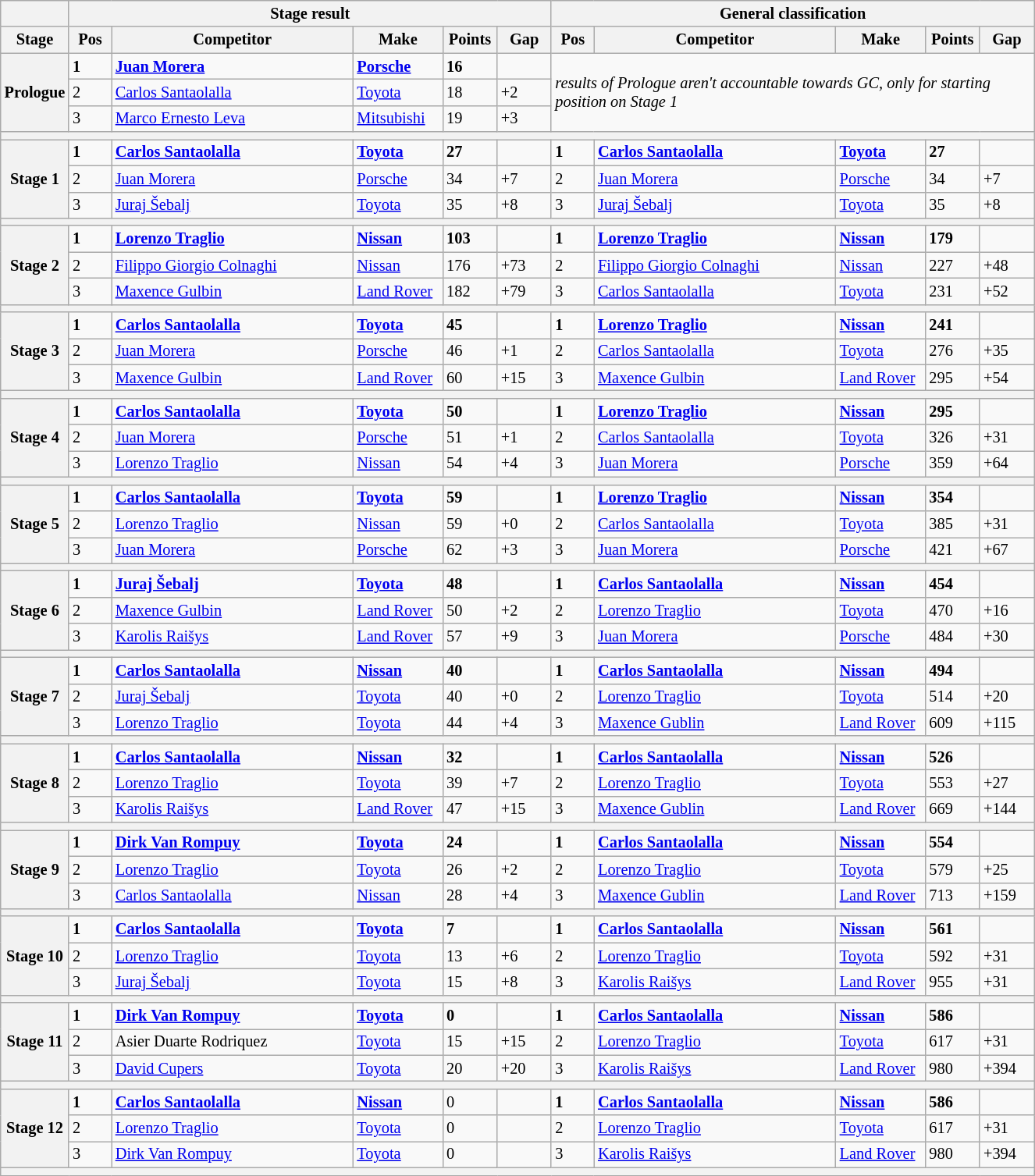<table class="wikitable" style="font-size:85%;">
<tr>
<th></th>
<th colspan=5>Stage result</th>
<th colspan=5>General classification</th>
</tr>
<tr>
<th width="40px">Stage</th>
<th width="30px">Pos</th>
<th width="200px">Competitor</th>
<th width="70px">Make</th>
<th width="40px">Points</th>
<th width="40px">Gap</th>
<th width="30px">Pos</th>
<th width="200px">Competitor</th>
<th width="70px">Make</th>
<th width="40px">Points</th>
<th width="40px">Gap</th>
</tr>
<tr>
<th rowspan=3>Prologue</th>
<td><strong>1</strong></td>
<td><strong> <a href='#'>Juan Morera</a></strong></td>
<td><strong><a href='#'>Porsche</a></strong></td>
<td><strong>16</strong></td>
<td></td>
<td colspan=5 rowspan=3><em>results of Prologue aren't accountable towards GC, only for starting position on Stage 1</em></td>
</tr>
<tr>
<td>2</td>
<td> <a href='#'>Carlos Santaolalla</a></td>
<td><a href='#'>Toyota</a></td>
<td>18</td>
<td>+2</td>
</tr>
<tr>
<td>3</td>
<td> <a href='#'>Marco Ernesto Leva</a></td>
<td><a href='#'>Mitsubishi</a></td>
<td>19</td>
<td>+3</td>
</tr>
<tr>
<th colspan=11></th>
</tr>
<tr>
<th rowspan=3>Stage 1</th>
<td><strong>1</strong></td>
<td><strong> <a href='#'>Carlos Santaolalla</a></strong></td>
<td><strong><a href='#'>Toyota</a></strong></td>
<td><strong>27</strong></td>
<td></td>
<td><strong>1</strong></td>
<td><strong> <a href='#'>Carlos Santaolalla</a></strong></td>
<td><strong><a href='#'>Toyota</a></strong></td>
<td><strong>27</strong></td>
<td></td>
</tr>
<tr>
<td>2</td>
<td> <a href='#'>Juan Morera</a></td>
<td><a href='#'>Porsche</a></td>
<td>34</td>
<td>+7</td>
<td>2</td>
<td> <a href='#'>Juan Morera</a></td>
<td><a href='#'>Porsche</a></td>
<td>34</td>
<td>+7</td>
</tr>
<tr>
<td>3</td>
<td> <a href='#'>Juraj Šebalj</a></td>
<td><a href='#'>Toyota</a></td>
<td>35</td>
<td>+8</td>
<td>3</td>
<td> <a href='#'>Juraj Šebalj</a></td>
<td><a href='#'>Toyota</a></td>
<td>35</td>
<td>+8</td>
</tr>
<tr>
<th colspan=11></th>
</tr>
<tr>
<th rowspan=3>Stage 2</th>
<td><strong>1</strong></td>
<td><strong> <a href='#'>Lorenzo Traglio</a></strong></td>
<td><strong><a href='#'>Nissan</a></strong></td>
<td><strong>103</strong></td>
<td></td>
<td><strong>1</strong></td>
<td><strong> <a href='#'>Lorenzo Traglio</a></strong></td>
<td><strong><a href='#'>Nissan</a></strong></td>
<td><strong>179</strong></td>
<td></td>
</tr>
<tr>
<td>2</td>
<td> <a href='#'>Filippo Giorgio Colnaghi</a></td>
<td><a href='#'>Nissan</a></td>
<td>176</td>
<td>+73</td>
<td>2</td>
<td> <a href='#'>Filippo Giorgio Colnaghi</a></td>
<td><a href='#'>Nissan</a></td>
<td>227</td>
<td>+48</td>
</tr>
<tr>
<td>3</td>
<td> <a href='#'>Maxence Gulbin</a></td>
<td><a href='#'>Land Rover</a></td>
<td>182</td>
<td>+79</td>
<td>3</td>
<td> <a href='#'>Carlos Santaolalla</a></td>
<td><a href='#'>Toyota</a></td>
<td>231</td>
<td>+52</td>
</tr>
<tr>
<th colspan=11></th>
</tr>
<tr>
<th rowspan=3>Stage 3</th>
<td><strong>1</strong></td>
<td><strong> <a href='#'>Carlos Santaolalla</a></strong></td>
<td><strong><a href='#'>Toyota</a></strong></td>
<td><strong>45</strong></td>
<td></td>
<td><strong>1</strong></td>
<td><strong> <a href='#'>Lorenzo Traglio</a></strong></td>
<td><strong><a href='#'>Nissan</a></strong></td>
<td><strong>241</strong></td>
<td></td>
</tr>
<tr>
<td>2</td>
<td> <a href='#'>Juan Morera</a></td>
<td><a href='#'>Porsche</a></td>
<td>46</td>
<td>+1</td>
<td>2</td>
<td> <a href='#'>Carlos Santaolalla</a></td>
<td><a href='#'>Toyota</a></td>
<td>276</td>
<td>+35</td>
</tr>
<tr>
<td>3</td>
<td> <a href='#'>Maxence Gulbin</a></td>
<td><a href='#'>Land Rover</a></td>
<td>60</td>
<td>+15</td>
<td>3</td>
<td> <a href='#'>Maxence Gulbin</a></td>
<td><a href='#'>Land Rover</a></td>
<td>295</td>
<td>+54</td>
</tr>
<tr>
<th colspan=11></th>
</tr>
<tr>
<th rowspan=3>Stage 4</th>
<td><strong>1</strong></td>
<td><strong> <a href='#'>Carlos Santaolalla</a></strong></td>
<td><strong><a href='#'>Toyota</a></strong></td>
<td><strong>50</strong></td>
<td></td>
<td><strong>1</strong></td>
<td><strong> <a href='#'>Lorenzo Traglio</a></strong></td>
<td><strong><a href='#'>Nissan</a></strong></td>
<td><strong>295</strong></td>
<td></td>
</tr>
<tr>
<td>2</td>
<td> <a href='#'>Juan Morera</a></td>
<td><a href='#'>Porsche</a></td>
<td>51</td>
<td>+1</td>
<td>2</td>
<td> <a href='#'>Carlos Santaolalla</a></td>
<td><a href='#'>Toyota</a></td>
<td>326</td>
<td>+31</td>
</tr>
<tr>
<td>3</td>
<td> <a href='#'>Lorenzo Traglio</a></td>
<td><a href='#'>Nissan</a></td>
<td>54</td>
<td>+4</td>
<td>3</td>
<td> <a href='#'>Juan Morera</a></td>
<td><a href='#'>Porsche</a></td>
<td>359</td>
<td>+64</td>
</tr>
<tr>
<th colspan=11></th>
</tr>
<tr>
<th rowspan=3>Stage 5</th>
<td><strong>1</strong></td>
<td><strong> <a href='#'>Carlos Santaolalla</a></strong></td>
<td><strong><a href='#'>Toyota</a></strong></td>
<td><strong>59</strong></td>
<td></td>
<td><strong>1</strong></td>
<td><strong> <a href='#'>Lorenzo Traglio</a></strong></td>
<td><strong><a href='#'>Nissan</a></strong></td>
<td><strong>354</strong></td>
<td></td>
</tr>
<tr>
<td>2</td>
<td> <a href='#'>Lorenzo Traglio</a></td>
<td><a href='#'>Nissan</a></td>
<td>59</td>
<td>+0</td>
<td>2</td>
<td> <a href='#'>Carlos Santaolalla</a></td>
<td><a href='#'>Toyota</a></td>
<td>385</td>
<td>+31</td>
</tr>
<tr>
<td>3</td>
<td> <a href='#'>Juan Morera</a></td>
<td><a href='#'>Porsche</a></td>
<td>62</td>
<td>+3</td>
<td>3</td>
<td> <a href='#'>Juan Morera</a></td>
<td><a href='#'>Porsche</a></td>
<td>421</td>
<td>+67</td>
</tr>
<tr>
<th colspan=11></th>
</tr>
<tr>
<th rowspan=3>Stage 6</th>
<td><strong>1</strong></td>
<td><strong> <a href='#'>Juraj Šebalj</a></strong></td>
<td><strong><a href='#'>Toyota</a></strong></td>
<td><strong>48</strong></td>
<td></td>
<td><strong>1</strong></td>
<td><strong> <a href='#'>Carlos Santaolalla</a></strong></td>
<td><strong><a href='#'>Nissan</a></strong></td>
<td><strong>454</strong></td>
<td></td>
</tr>
<tr>
<td>2</td>
<td> <a href='#'>Maxence Gulbin</a></td>
<td><a href='#'>Land Rover</a></td>
<td>50</td>
<td>+2</td>
<td>2</td>
<td> <a href='#'>Lorenzo Traglio</a></td>
<td><a href='#'>Toyota</a></td>
<td>470</td>
<td>+16</td>
</tr>
<tr>
<td>3</td>
<td> <a href='#'>Karolis Raišys</a></td>
<td><a href='#'>Land Rover</a></td>
<td>57</td>
<td>+9</td>
<td>3</td>
<td> <a href='#'>Juan Morera</a></td>
<td><a href='#'>Porsche</a></td>
<td>484</td>
<td>+30</td>
</tr>
<tr>
<th colspan=11></th>
</tr>
<tr>
<th rowspan=3>Stage 7</th>
<td><strong>1</strong></td>
<td><strong> <a href='#'>Carlos Santaolalla</a></strong></td>
<td><strong><a href='#'>Nissan</a></strong></td>
<td><strong>40</strong></td>
<td></td>
<td><strong>1</strong></td>
<td><strong> <a href='#'>Carlos Santaolalla</a></strong></td>
<td><strong><a href='#'>Nissan</a></strong></td>
<td><strong>494</strong></td>
<td></td>
</tr>
<tr>
<td>2</td>
<td> <a href='#'>Juraj Šebalj</a></td>
<td><a href='#'>Toyota</a></td>
<td>40</td>
<td>+0</td>
<td>2</td>
<td> <a href='#'>Lorenzo Traglio</a></td>
<td><a href='#'>Toyota</a></td>
<td>514</td>
<td>+20</td>
</tr>
<tr>
<td>3</td>
<td> <a href='#'>Lorenzo Traglio</a></td>
<td><a href='#'>Toyota</a></td>
<td>44</td>
<td>+4</td>
<td>3</td>
<td> <a href='#'>Maxence Gublin</a></td>
<td><a href='#'>Land Rover</a></td>
<td>609</td>
<td>+115</td>
</tr>
<tr>
<th colspan=11></th>
</tr>
<tr>
<th rowspan=3>Stage 8</th>
<td><strong>1</strong></td>
<td><strong> <a href='#'>Carlos Santaolalla</a></strong></td>
<td><strong><a href='#'>Nissan</a></strong></td>
<td><strong>32</strong></td>
<td></td>
<td><strong>1</strong></td>
<td><strong> <a href='#'>Carlos Santaolalla</a></strong></td>
<td><strong><a href='#'>Nissan</a></strong></td>
<td><strong>526</strong></td>
<td></td>
</tr>
<tr>
<td>2</td>
<td> <a href='#'>Lorenzo Traglio</a></td>
<td><a href='#'>Toyota</a></td>
<td>39</td>
<td>+7</td>
<td>2</td>
<td> <a href='#'>Lorenzo Traglio</a></td>
<td><a href='#'>Toyota</a></td>
<td>553</td>
<td>+27</td>
</tr>
<tr>
<td>3</td>
<td> <a href='#'>Karolis Raišys</a></td>
<td><a href='#'>Land Rover</a></td>
<td>47</td>
<td>+15</td>
<td>3</td>
<td> <a href='#'>Maxence Gublin</a></td>
<td><a href='#'>Land Rover</a></td>
<td>669</td>
<td>+144</td>
</tr>
<tr>
<th colspan=11></th>
</tr>
<tr>
<th rowspan=3>Stage 9</th>
<td><strong>1</strong></td>
<td><strong> <a href='#'>Dirk Van Rompuy</a></strong></td>
<td><strong><a href='#'>Toyota</a></strong></td>
<td><strong>24</strong></td>
<td></td>
<td><strong>1</strong></td>
<td><strong> <a href='#'>Carlos Santaolalla</a></strong></td>
<td><strong><a href='#'>Nissan</a></strong></td>
<td><strong>554</strong></td>
<td></td>
</tr>
<tr>
<td>2</td>
<td> <a href='#'>Lorenzo Traglio</a></td>
<td><a href='#'>Toyota</a></td>
<td>26</td>
<td>+2</td>
<td>2</td>
<td> <a href='#'>Lorenzo Traglio</a></td>
<td><a href='#'>Toyota</a></td>
<td>579</td>
<td>+25</td>
</tr>
<tr>
<td>3</td>
<td> <a href='#'>Carlos Santaolalla</a></td>
<td><a href='#'>Nissan</a></td>
<td>28</td>
<td>+4</td>
<td>3</td>
<td> <a href='#'>Maxence Gublin</a></td>
<td><a href='#'>Land Rover</a></td>
<td>713</td>
<td>+159</td>
</tr>
<tr>
<th colspan=11></th>
</tr>
<tr>
<th rowspan=3>Stage 10</th>
<td><strong>1</strong></td>
<td><strong> <a href='#'>Carlos Santaolalla</a></strong></td>
<td><strong><a href='#'>Toyota</a></strong></td>
<td><strong>7</strong></td>
<td></td>
<td><strong>1</strong></td>
<td><strong> <a href='#'>Carlos Santaolalla</a></strong></td>
<td><strong><a href='#'>Nissan</a></strong></td>
<td><strong>561</strong></td>
<td></td>
</tr>
<tr>
<td>2</td>
<td> <a href='#'>Lorenzo Traglio</a></td>
<td><a href='#'>Toyota</a></td>
<td>13</td>
<td>+6</td>
<td>2</td>
<td> <a href='#'>Lorenzo Traglio</a></td>
<td><a href='#'>Toyota</a></td>
<td>592</td>
<td>+31</td>
</tr>
<tr>
<td>3</td>
<td> <a href='#'>Juraj Šebalj</a></td>
<td><a href='#'>Toyota</a></td>
<td>15</td>
<td>+8</td>
<td>3</td>
<td> <a href='#'>Karolis Raišys</a></td>
<td><a href='#'>Land Rover</a></td>
<td>955</td>
<td>+31</td>
</tr>
<tr>
<th colspan=11></th>
</tr>
<tr>
<th rowspan=3>Stage 11</th>
<td><strong>1</strong></td>
<td><strong> <a href='#'>Dirk Van Rompuy</a></strong></td>
<td><strong><a href='#'>Toyota</a></strong></td>
<td><strong>0</strong></td>
<td></td>
<td><strong>1</strong></td>
<td><strong> <a href='#'>Carlos Santaolalla</a></strong></td>
<td><strong><a href='#'>Nissan</a></strong></td>
<td><strong>586</strong></td>
<td></td>
</tr>
<tr>
<td>2</td>
<td> Asier Duarte Rodriquez</td>
<td><a href='#'>Toyota</a></td>
<td>15</td>
<td>+15</td>
<td>2</td>
<td> <a href='#'>Lorenzo Traglio</a></td>
<td><a href='#'>Toyota</a></td>
<td>617</td>
<td>+31</td>
</tr>
<tr>
<td>3</td>
<td> <a href='#'>David Cupers</a></td>
<td><a href='#'>Toyota</a></td>
<td>20</td>
<td>+20</td>
<td>3</td>
<td> <a href='#'>Karolis Raišys</a></td>
<td><a href='#'>Land Rover</a></td>
<td>980</td>
<td>+394</td>
</tr>
<tr>
<th colspan=11></th>
</tr>
<tr>
<th rowspan=3>Stage 12</th>
<td><strong>1</strong></td>
<td><strong> <a href='#'>Carlos Santaolalla</a></strong></td>
<td><strong><a href='#'>Nissan</a></strong></td>
<td>0</td>
<td></td>
<td><strong>1</strong></td>
<td><strong> <a href='#'>Carlos Santaolalla</a></strong></td>
<td><strong><a href='#'>Nissan</a></strong></td>
<td><strong>586</strong></td>
<td></td>
</tr>
<tr>
<td>2</td>
<td> <a href='#'>Lorenzo Traglio</a></td>
<td><a href='#'>Toyota</a></td>
<td>0</td>
<td></td>
<td>2</td>
<td> <a href='#'>Lorenzo Traglio</a></td>
<td><a href='#'>Toyota</a></td>
<td>617</td>
<td>+31</td>
</tr>
<tr>
<td>3</td>
<td> <a href='#'>Dirk Van Rompuy</a></td>
<td><a href='#'>Toyota</a></td>
<td>0</td>
<td></td>
<td>3</td>
<td> <a href='#'>Karolis Raišys</a></td>
<td><a href='#'>Land Rover</a></td>
<td>980</td>
<td>+394</td>
</tr>
<tr>
<th colspan=11></th>
</tr>
</table>
